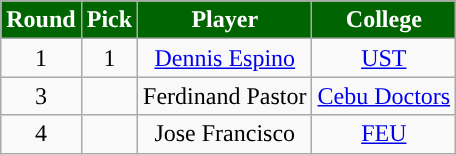<table class="wikitable sortable sortable">
<tr>
<th style="background:#006401; color:#FFFFFF; ">Round</th>
<th style="background:#006401; color:#FFFFFF; ">Pick</th>
<th style="background:#006401; color:#FFFFFF; ">Player</th>
<th style="background:#006401; color:#FFFFFF; ">College</th>
</tr>
<tr style="text-align: center">
<td align="center">1</td>
<td align="center">1</td>
<td><a href='#'>Dennis Espino</a></td>
<td><a href='#'>UST</a></td>
</tr>
<tr style="text-align: center">
<td align="center">3</td>
<td align="center"></td>
<td>Ferdinand Pastor</td>
<td><a href='#'>Cebu Doctors</a></td>
</tr>
<tr style="text-align: center">
<td align="center">4</td>
<td align="center"></td>
<td>Jose Francisco</td>
<td><a href='#'>FEU</a></td>
</tr>
</table>
